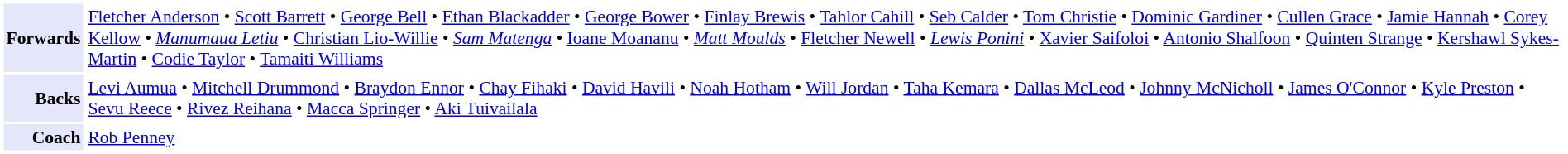<table cellpadding="2" style="border: 1px solid white; font-size:90%;">
<tr>
<td style="text-align:right" bgcolor="lavender"><strong>Forwards</strong></td>
<td style="text-align:left"><a href='#'>Fletcher Anderson</a> • <a href='#'>Scott Barrett</a> • <a href='#'>George Bell</a> • <a href='#'>Ethan Blackadder</a> • <a href='#'>George Bower</a> • <a href='#'>Finlay Brewis</a> • <a href='#'>Tahlor Cahill</a> • <a href='#'>Seb Calder</a> • <a href='#'>Tom Christie</a> • <a href='#'>Dominic Gardiner</a> • <a href='#'>Cullen Grace</a> • <a href='#'>Jamie Hannah</a> • <a href='#'>Corey Kellow</a> • <em><a href='#'>Manumaua Letiu</a></em> • <a href='#'>Christian Lio-Willie</a> • <em><a href='#'>Sam Matenga</a></em> • <a href='#'>Ioane Moananu</a> • <em><a href='#'>Matt Moulds</a></em> • <a href='#'>Fletcher Newell</a> • <em><a href='#'>Lewis Ponini</a></em> • <a href='#'>Xavier Saifoloi</a> • <a href='#'>Antonio Shalfoon</a> • <a href='#'>Quinten Strange</a> • <a href='#'>Kershawl Sykes-Martin</a> • <a href='#'>Codie Taylor</a> • <a href='#'>Tamaiti Williams</a></td>
</tr>
<tr>
<td style="text-align:right" bgcolor="lavender"><strong>Backs</strong></td>
<td style="text-align:left"><a href='#'>Levi Aumua</a> • <a href='#'>Mitchell Drummond</a> • <a href='#'>Braydon Ennor</a> • <a href='#'>Chay Fihaki</a> • <a href='#'>David Havili</a> • <a href='#'>Noah Hotham</a> • <a href='#'>Will Jordan</a> • <a href='#'>Taha Kemara</a> • <a href='#'>Dallas McLeod</a> • <a href='#'>Johnny McNicholl</a> • <a href='#'>James O'Connor</a> • <a href='#'>Kyle Preston</a> • <a href='#'>Sevu Reece</a> • <a href='#'>Rivez Reihana</a> • <a href='#'>Macca Springer</a> • <a href='#'>Aki Tuivailala</a></td>
</tr>
<tr>
<td style="text-align:right" bgcolor="lavender"><strong>Coach</strong></td>
<td style="text-align:left"><a href='#'>Rob Penney</a></td>
</tr>
</table>
